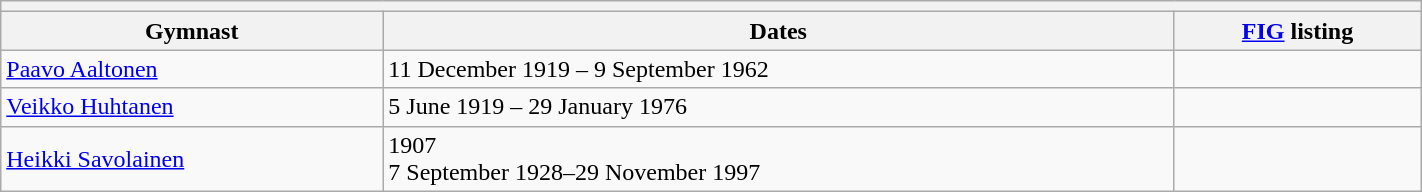<table class="wikitable mw-collapsible mw-collapsed" width="75%">
<tr>
<th colspan="3"></th>
</tr>
<tr>
<th>Gymnast</th>
<th>Dates</th>
<th><a href='#'>FIG</a> listing</th>
</tr>
<tr>
<td><a href='#'>Paavo Aaltonen</a></td>
<td>11 December 1919 – 9 September 1962</td>
<td></td>
</tr>
<tr>
<td><a href='#'>Veikko Huhtanen</a></td>
<td>5 June 1919 – 29 January 1976</td>
<td></td>
</tr>
<tr>
<td><a href='#'>Heikki Savolainen</a></td>
<td>1907<br>7 September 1928–29 November 1997</td>
<td></td>
</tr>
</table>
